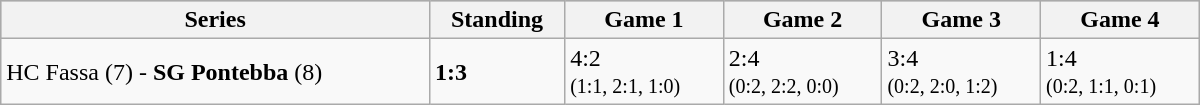<table class="wikitable" width="800px">
<tr style="background-color:#c0c0c0;">
<th>Series</th>
<th>Standing</th>
<th>Game 1</th>
<th>Game 2</th>
<th>Game 3</th>
<th>Game 4</th>
</tr>
<tr>
<td>HC Fassa (7) - <strong>SG Pontebba</strong> (8)</td>
<td><strong>1:3</strong></td>
<td>4:2<br><small>(1:1, 2:1, 1:0)</small></td>
<td>2:4<br><small>(0:2, 2:2, 0:0)</small></td>
<td>3:4<br><small>(0:2, 2:0, 1:2)</small></td>
<td>1:4<br><small>(0:2, 1:1, 0:1)</small></td>
</tr>
</table>
